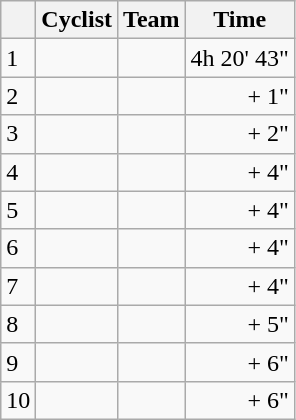<table class="wikitable">
<tr>
<th></th>
<th>Cyclist</th>
<th>Team</th>
<th>Time</th>
</tr>
<tr>
<td>1</td>
<td></td>
<td></td>
<td align="right">4h 20' 43"</td>
</tr>
<tr>
<td>2</td>
<td></td>
<td></td>
<td align="right">+ 1"</td>
</tr>
<tr>
<td>3</td>
<td></td>
<td></td>
<td align="right">+ 2"</td>
</tr>
<tr>
<td>4</td>
<td></td>
<td></td>
<td align="right">+ 4"</td>
</tr>
<tr>
<td>5</td>
<td></td>
<td></td>
<td align="right">+ 4"</td>
</tr>
<tr>
<td>6</td>
<td></td>
<td></td>
<td align="right">+ 4"</td>
</tr>
<tr>
<td>7</td>
<td></td>
<td></td>
<td align="right">+ 4"</td>
</tr>
<tr>
<td>8</td>
<td></td>
<td></td>
<td align="right">+ 5"</td>
</tr>
<tr>
<td>9</td>
<td></td>
<td></td>
<td align="right">+ 6"</td>
</tr>
<tr>
<td>10</td>
<td></td>
<td></td>
<td align="right">+ 6"</td>
</tr>
</table>
